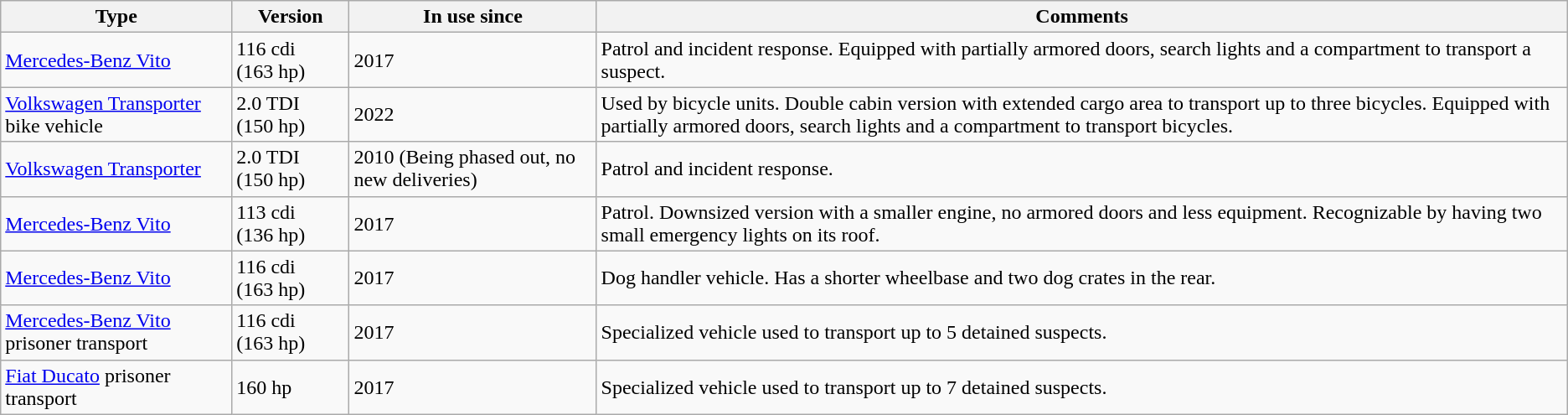<table class="wikitable">
<tr>
<th>Type</th>
<th>Version</th>
<th>In use since</th>
<th>Comments</th>
</tr>
<tr>
<td><a href='#'>Mercedes-Benz Vito</a></td>
<td>116 cdi (163 hp)</td>
<td>2017</td>
<td>Patrol and incident response. Equipped with partially armored doors, search lights and a compartment to transport a suspect.</td>
</tr>
<tr>
<td><a href='#'>Volkswagen Transporter</a> bike vehicle</td>
<td>2.0 TDI (150 hp)</td>
<td>2022</td>
<td>Used by bicycle units. Double cabin version with extended cargo area to transport up to three bicycles. Equipped with partially armored doors, search lights and a compartment to transport bicycles.</td>
</tr>
<tr>
<td><a href='#'>Volkswagen Transporter</a></td>
<td>2.0 TDI (150 hp)</td>
<td>2010 (Being phased out, no new deliveries)</td>
<td>Patrol and incident response.</td>
</tr>
<tr>
<td><a href='#'>Mercedes-Benz Vito</a></td>
<td>113 cdi (136 hp)</td>
<td>2017</td>
<td>Patrol. Downsized version with a smaller engine, no armored doors and less equipment. Recognizable by having two small emergency lights on its roof.</td>
</tr>
<tr>
<td><a href='#'>Mercedes-Benz Vito</a></td>
<td>116 cdi (163 hp)</td>
<td>2017</td>
<td>Dog handler vehicle. Has a shorter wheelbase and two dog crates in the rear.</td>
</tr>
<tr>
<td><a href='#'>Mercedes-Benz Vito</a> prisoner transport</td>
<td>116 cdi (163 hp)</td>
<td>2017</td>
<td>Specialized vehicle used to transport up to 5 detained suspects.</td>
</tr>
<tr>
<td><a href='#'>Fiat Ducato</a> prisoner transport</td>
<td>160 hp</td>
<td>2017</td>
<td>Specialized vehicle used to transport up to 7 detained suspects.</td>
</tr>
</table>
